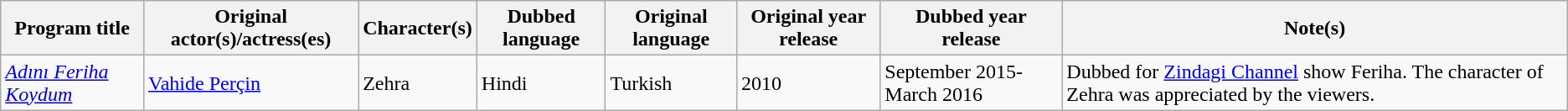<table class="wikitable">
<tr>
<th>Program title</th>
<th>Original actor(s)/actress(es)</th>
<th>Character(s)</th>
<th>Dubbed language</th>
<th>Original language</th>
<th>Original year release</th>
<th>Dubbed year release</th>
<th>Note(s)</th>
</tr>
<tr>
<td><em><a href='#'>Adını Feriha Koydum</a></em></td>
<td><a href='#'>Vahide Perçin</a></td>
<td>Zehra</td>
<td>Hindi</td>
<td>Turkish</td>
<td>2010</td>
<td>September 2015-March 2016</td>
<td>Dubbed for <a href='#'>Zindagi Channel</a> show Feriha. The character of Zehra was appreciated by the viewers.</td>
</tr>
</table>
